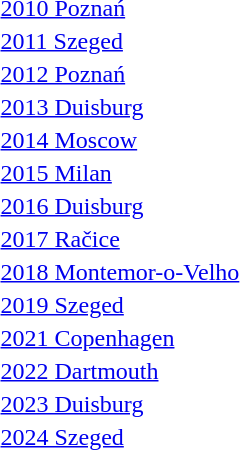<table>
<tr>
<td><a href='#'>2010 Poznań</a></td>
<td></td>
<td></td>
<td></td>
</tr>
<tr>
<td><a href='#'>2011 Szeged</a></td>
<td></td>
<td></td>
<td></td>
</tr>
<tr>
<td><a href='#'>2012 Poznań</a></td>
<td></td>
<td></td>
<td></td>
</tr>
<tr>
<td><a href='#'>2013 Duisburg</a></td>
<td></td>
<td></td>
<td></td>
</tr>
<tr>
<td><a href='#'>2014 Moscow</a></td>
<td></td>
<td></td>
<td></td>
</tr>
<tr>
<td><a href='#'>2015 Milan</a></td>
<td></td>
<td></td>
<td></td>
</tr>
<tr>
<td><a href='#'>2016 Duisburg</a></td>
<td></td>
<td></td>
<td></td>
</tr>
<tr>
<td><a href='#'>2017 Račice</a></td>
<td></td>
<td></td>
<td></td>
</tr>
<tr>
<td><a href='#'>2018 Montemor-o-Velho</a></td>
<td></td>
<td></td>
<td></td>
</tr>
<tr>
<td><a href='#'>2019 Szeged</a></td>
<td></td>
<td></td>
<td></td>
</tr>
<tr>
<td><a href='#'>2021 Copenhagen</a></td>
<td></td>
<td></td>
<td></td>
</tr>
<tr>
<td><a href='#'>2022 Dartmouth</a></td>
<td></td>
<td></td>
<td></td>
</tr>
<tr>
<td><a href='#'>2023 Duisburg</a></td>
<td></td>
<td></td>
<td></td>
</tr>
<tr>
<td><a href='#'>2024 Szeged</a></td>
<td></td>
<td></td>
<td></td>
</tr>
</table>
